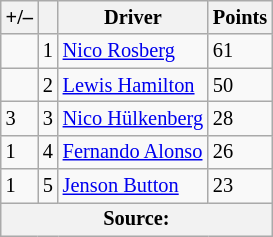<table class="wikitable" style="font-size: 85%;">
<tr>
<th scope="col">+/–</th>
<th scope="col"></th>
<th scope="col">Driver</th>
<th scope="col">Points</th>
</tr>
<tr>
<td></td>
<td align="center">1</td>
<td> <a href='#'>Nico Rosberg</a></td>
<td>61</td>
</tr>
<tr>
<td></td>
<td align="center">2</td>
<td> <a href='#'>Lewis Hamilton</a></td>
<td>50</td>
</tr>
<tr>
<td> 3</td>
<td align="center">3</td>
<td> <a href='#'>Nico Hülkenberg</a></td>
<td>28</td>
</tr>
<tr>
<td> 1</td>
<td align="center">4</td>
<td> <a href='#'>Fernando Alonso</a></td>
<td>26</td>
</tr>
<tr>
<td> 1</td>
<td align="center">5</td>
<td> <a href='#'>Jenson Button</a></td>
<td>23</td>
</tr>
<tr>
<th colspan=4>Source:</th>
</tr>
</table>
